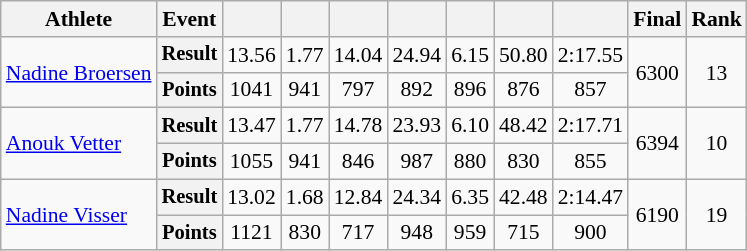<table class=wikitable style="font-size:90%;">
<tr>
<th>Athlete</th>
<th>Event</th>
<th></th>
<th></th>
<th></th>
<th></th>
<th></th>
<th></th>
<th></th>
<th>Final</th>
<th>Rank</th>
</tr>
<tr align=center>
<td rowspan=2 align=left><a href='#'>Nadine Broersen</a></td>
<th style="font-size:95%">Result</th>
<td>13.56</td>
<td>1.77</td>
<td>14.04</td>
<td>24.94</td>
<td>6.15</td>
<td>50.80</td>
<td>2:17.55</td>
<td rowspan=2>6300</td>
<td rowspan=2>13</td>
</tr>
<tr align=center>
<th style="font-size:95%">Points</th>
<td>1041</td>
<td>941</td>
<td>797</td>
<td>892</td>
<td>896</td>
<td>876</td>
<td>857</td>
</tr>
<tr align=center>
<td rowspan=2 align=left><a href='#'>Anouk Vetter</a></td>
<th style="font-size:95%">Result</th>
<td>13.47</td>
<td>1.77</td>
<td>14.78</td>
<td>23.93</td>
<td>6.10</td>
<td>48.42</td>
<td>2:17.71</td>
<td rowspan=2>6394</td>
<td rowspan=2>10</td>
</tr>
<tr align=center>
<th style="font-size:95%">Points</th>
<td>1055</td>
<td>941</td>
<td>846</td>
<td>987</td>
<td>880</td>
<td>830</td>
<td>855</td>
</tr>
<tr align=center>
<td rowspan=2 align=left><a href='#'>Nadine Visser</a></td>
<th style="font-size:95%">Result</th>
<td>13.02</td>
<td>1.68</td>
<td>12.84</td>
<td>24.34</td>
<td>6.35</td>
<td>42.48</td>
<td>2:14.47</td>
<td rowspan=2>6190</td>
<td rowspan=2>19</td>
</tr>
<tr align=center>
<th style="font-size:95%">Points</th>
<td>1121</td>
<td>830</td>
<td>717</td>
<td>948</td>
<td>959</td>
<td>715</td>
<td>900</td>
</tr>
</table>
